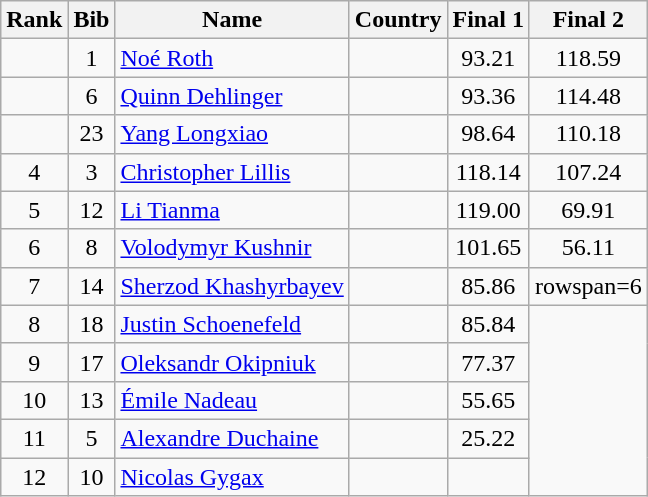<table class="wikitable sortable" style="text-align:center">
<tr>
<th>Rank</th>
<th>Bib</th>
<th>Name</th>
<th>Country</th>
<th>Final 1</th>
<th>Final 2</th>
</tr>
<tr>
<td></td>
<td>1</td>
<td align=left><a href='#'>Noé Roth</a></td>
<td align=left></td>
<td>93.21</td>
<td>118.59</td>
</tr>
<tr>
<td></td>
<td>6</td>
<td align=left><a href='#'>Quinn Dehlinger</a></td>
<td align=left></td>
<td>93.36</td>
<td>114.48</td>
</tr>
<tr>
<td></td>
<td>23</td>
<td align=left><a href='#'>Yang Longxiao</a></td>
<td align=left></td>
<td>98.64</td>
<td>110.18</td>
</tr>
<tr>
<td>4</td>
<td>3</td>
<td align=left><a href='#'>Christopher Lillis</a></td>
<td align=left></td>
<td>118.14</td>
<td>107.24</td>
</tr>
<tr>
<td>5</td>
<td>12</td>
<td align=left><a href='#'>Li Tianma</a></td>
<td align=left></td>
<td>119.00</td>
<td>69.91</td>
</tr>
<tr>
<td>6</td>
<td>8</td>
<td align=left><a href='#'>Volodymyr Kushnir</a></td>
<td align=left></td>
<td>101.65</td>
<td>56.11</td>
</tr>
<tr>
<td>7</td>
<td>14</td>
<td align=left><a href='#'>Sherzod Khashyrbayev</a></td>
<td align=left></td>
<td>85.86</td>
<td>rowspan=6</td>
</tr>
<tr>
<td>8</td>
<td>18</td>
<td align=left><a href='#'>Justin Schoenefeld</a></td>
<td align=left></td>
<td>85.84</td>
</tr>
<tr>
<td>9</td>
<td>17</td>
<td align=left><a href='#'>Oleksandr Okipniuk</a></td>
<td align=left></td>
<td>77.37</td>
</tr>
<tr>
<td>10</td>
<td>13</td>
<td align=left><a href='#'>Émile Nadeau</a></td>
<td align=left></td>
<td>55.65</td>
</tr>
<tr>
<td>11</td>
<td>5</td>
<td align=left><a href='#'>Alexandre Duchaine</a></td>
<td align=left></td>
<td>25.22</td>
</tr>
<tr>
<td>12</td>
<td>10</td>
<td align=left><a href='#'>Nicolas Gygax</a></td>
<td align=left></td>
<td></td>
</tr>
</table>
